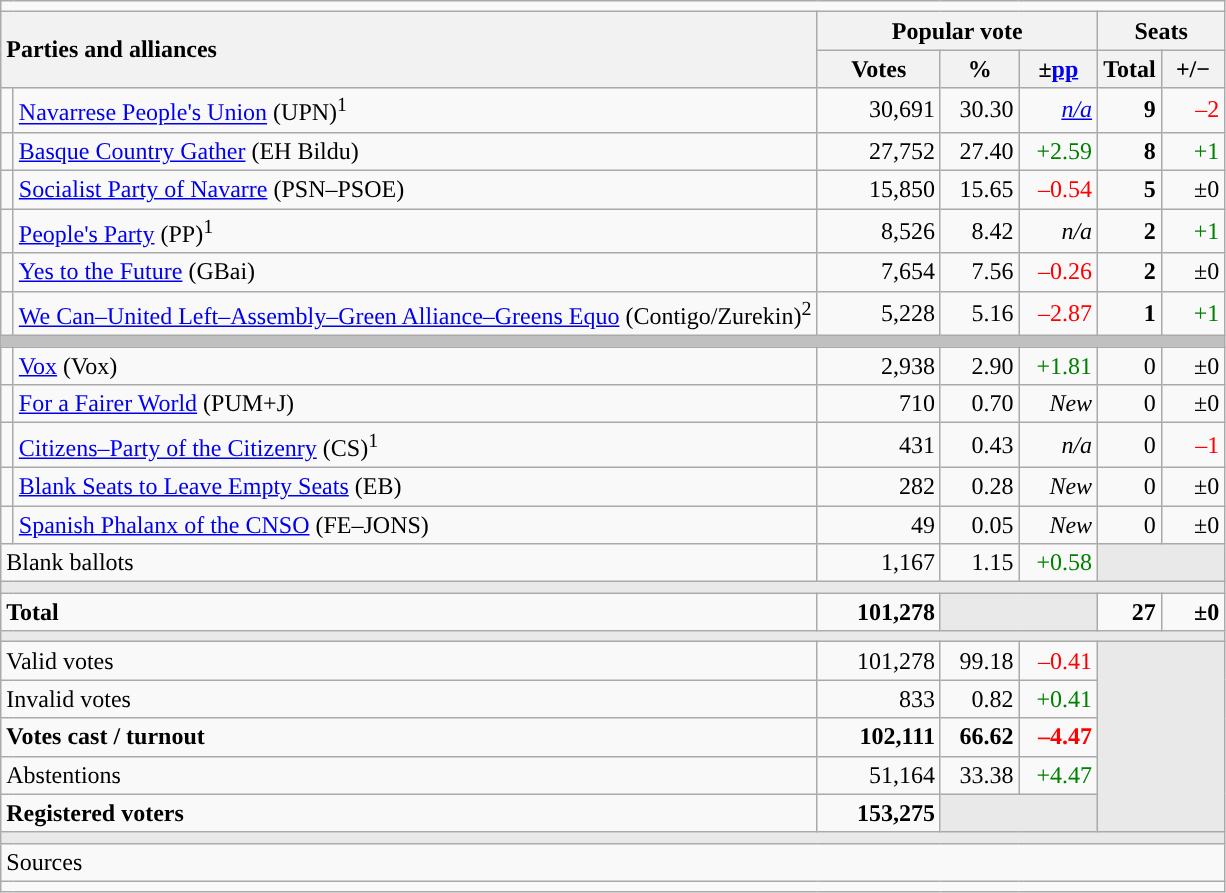<table class="wikitable" style="text-align:right;">
<tr>
<td colspan="7"></td>
</tr>
<tr>
<th style="text-align:left;" rowspan="2" colspan="2" width="525">Parties and alliances</th>
<th colspan="3">Popular vote</th>
<th colspan="2">Seats</th>
</tr>
<tr>
<th width="75">Votes</th>
<th width="45">%</th>
<th width="45">±<a href='#'>pp</a></th>
<th width="35">Total</th>
<th width="35">+/−</th>
</tr>
<tr>
<td width="1" style="color:inherit;background:"></td>
<td align="left"><a href='#'>Navarrese People's Union</a> (UPN)<sup>1</sup></td>
<td>30,691</td>
<td>30.30</td>
<td><em><a href='#'>n/a</a></em></td>
<td><strong>9</strong></td>
<td style="color:red;">–2</td>
</tr>
<tr>
<td style="color:inherit;background:"></td>
<td align="left"><a href='#'>Basque Country Gather</a> (EH Bildu)</td>
<td>27,752</td>
<td>27.40</td>
<td style="color:green;">+2.59</td>
<td><strong>8</strong></td>
<td style="color:green;">+1</td>
</tr>
<tr>
<td style="color:inherit;background:"></td>
<td align="left"><a href='#'>Socialist Party of Navarre</a> (PSN–PSOE)</td>
<td>15,850</td>
<td>15.65</td>
<td style="color:red;">–0.54</td>
<td><strong>5</strong></td>
<td>±0</td>
</tr>
<tr>
<td style="color:inherit;background:"></td>
<td align="left"><a href='#'>People's Party</a> (PP)<sup>1</sup></td>
<td>8,526</td>
<td>8.42</td>
<td><em>n/a</em></td>
<td><strong>2</strong></td>
<td style="color:green;">+1</td>
</tr>
<tr>
<td style="color:inherit;background:"></td>
<td align="left"><a href='#'>Yes to the Future</a> (GBai)</td>
<td>7,654</td>
<td>7.56</td>
<td style="color:red;">–0.26</td>
<td><strong>2</strong></td>
<td>±0</td>
</tr>
<tr>
<td style="color:inherit;background:"></td>
<td align="left"><a href='#'>We Can–United Left–Assembly–Green Alliance–Greens Equo</a> (Contigo/Zurekin)<sup>2</sup></td>
<td>5,228</td>
<td>5.16</td>
<td style="color:red;">–2.87</td>
<td><strong>1</strong></td>
<td style="color:green;">+1</td>
</tr>
<tr>
<td colspan="7" bgcolor="#C0C0C0"></td>
</tr>
<tr>
<td style="color:inherit;background:"></td>
<td align="left"><a href='#'>Vox</a> (Vox)</td>
<td>2,938</td>
<td>2.90</td>
<td style="color:green;">+1.81</td>
<td>0</td>
<td>±0</td>
</tr>
<tr>
<td style="color:inherit;background:"></td>
<td align="left"><a href='#'>For a Fairer World</a> (PUM+J)</td>
<td>710</td>
<td>0.70</td>
<td><em>New</em></td>
<td>0</td>
<td>±0</td>
</tr>
<tr>
<td style="color:inherit;background:"></td>
<td align="left"><a href='#'>Citizens–Party of the Citizenry</a> (CS)<sup>1</sup></td>
<td>431</td>
<td>0.43</td>
<td><em>n/a</em></td>
<td>0</td>
<td style="color:red;">–1</td>
</tr>
<tr>
<td style="color:inherit;background:"></td>
<td align="left"><a href='#'>Blank Seats to Leave Empty Seats</a> (EB)</td>
<td>282</td>
<td>0.28</td>
<td><em>New</em></td>
<td>0</td>
<td>±0</td>
</tr>
<tr>
<td style="color:inherit;background:"></td>
<td align="left"><a href='#'>Spanish Phalanx of the CNSO</a> (FE–JONS)</td>
<td>49</td>
<td>0.05</td>
<td><em>New</em></td>
<td>0</td>
<td>±0</td>
</tr>
<tr>
<td align="left" colspan="2">Blank ballots</td>
<td>1,167</td>
<td>1.15</td>
<td style="color:green;">+0.58</td>
<td bgcolor="#E9E9E9" colspan="2"></td>
</tr>
<tr>
<td colspan="7" bgcolor="#E9E9E9"></td>
</tr>
<tr style="font-weight:bold;">
<td align="left" colspan="2">Total</td>
<td>101,278</td>
<td bgcolor="#E9E9E9" colspan="2"></td>
<td>27</td>
<td>±0</td>
</tr>
<tr>
<td colspan="7" bgcolor="#E9E9E9"></td>
</tr>
<tr>
<td align="left" colspan="2">Valid votes</td>
<td>101,278</td>
<td>99.18</td>
<td style="color:red;">–0.41</td>
<td bgcolor="#E9E9E9" colspan="2" rowspan="5"></td>
</tr>
<tr>
<td align="left" colspan="2">Invalid votes</td>
<td>833</td>
<td>0.82</td>
<td style="color:green;">+0.41</td>
</tr>
<tr style="font-weight:bold;">
<td align="left" colspan="2">Votes cast / turnout</td>
<td>102,111</td>
<td>66.62</td>
<td style="color:red;">–4.47</td>
</tr>
<tr>
<td align="left" colspan="2">Abstentions</td>
<td>51,164</td>
<td>33.38</td>
<td style="color:green;">+4.47</td>
</tr>
<tr style="font-weight:bold;">
<td align="left" colspan="2">Registered voters</td>
<td>153,275</td>
<td bgcolor="#E9E9E9" colspan="2"></td>
</tr>
<tr>
<td colspan="7" bgcolor="#E9E9E9"></td>
</tr>
<tr>
<td align="left" colspan="7">Sources</td>
</tr>
<tr>
<td colspan="7" style="text-align:left; max-width:790px;"></td>
</tr>
</table>
